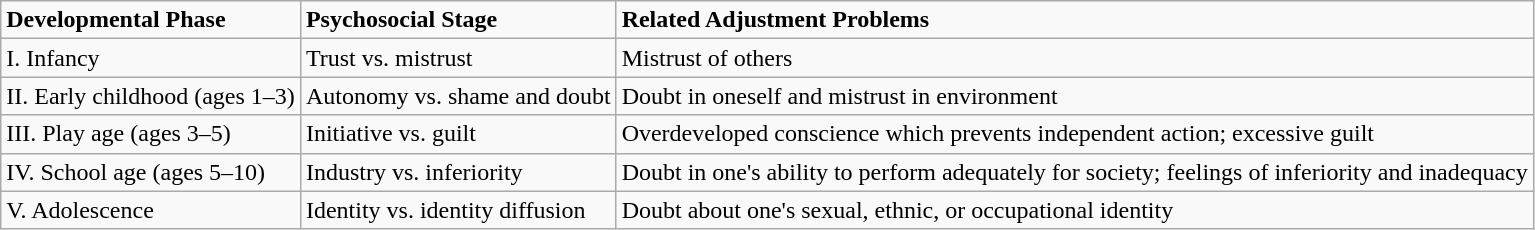<table class="wikitable">
<tr>
<td><strong>Developmental Phase</strong></td>
<td><strong>Psychosocial Stage</strong></td>
<td><strong>Related Adjustment Problems</strong></td>
</tr>
<tr>
<td>I. Infancy</td>
<td>Trust vs. mistrust</td>
<td>Mistrust of others</td>
</tr>
<tr>
<td>II. Early childhood (ages 1–3)</td>
<td>Autonomy vs. shame and doubt</td>
<td>Doubt in oneself and mistrust in environment</td>
</tr>
<tr>
<td>III. Play age (ages 3–5)</td>
<td>Initiative vs. guilt</td>
<td>Overdeveloped conscience which prevents independent action; excessive guilt</td>
</tr>
<tr>
<td>IV. School age (ages 5–10)</td>
<td>Industry vs. inferiority</td>
<td>Doubt in one's ability to perform adequately for society; feelings of inferiority and inadequacy</td>
</tr>
<tr>
<td>V. Adolescence</td>
<td>Identity vs. identity diffusion</td>
<td>Doubt about one's sexual, ethnic, or occupational identity</td>
</tr>
</table>
